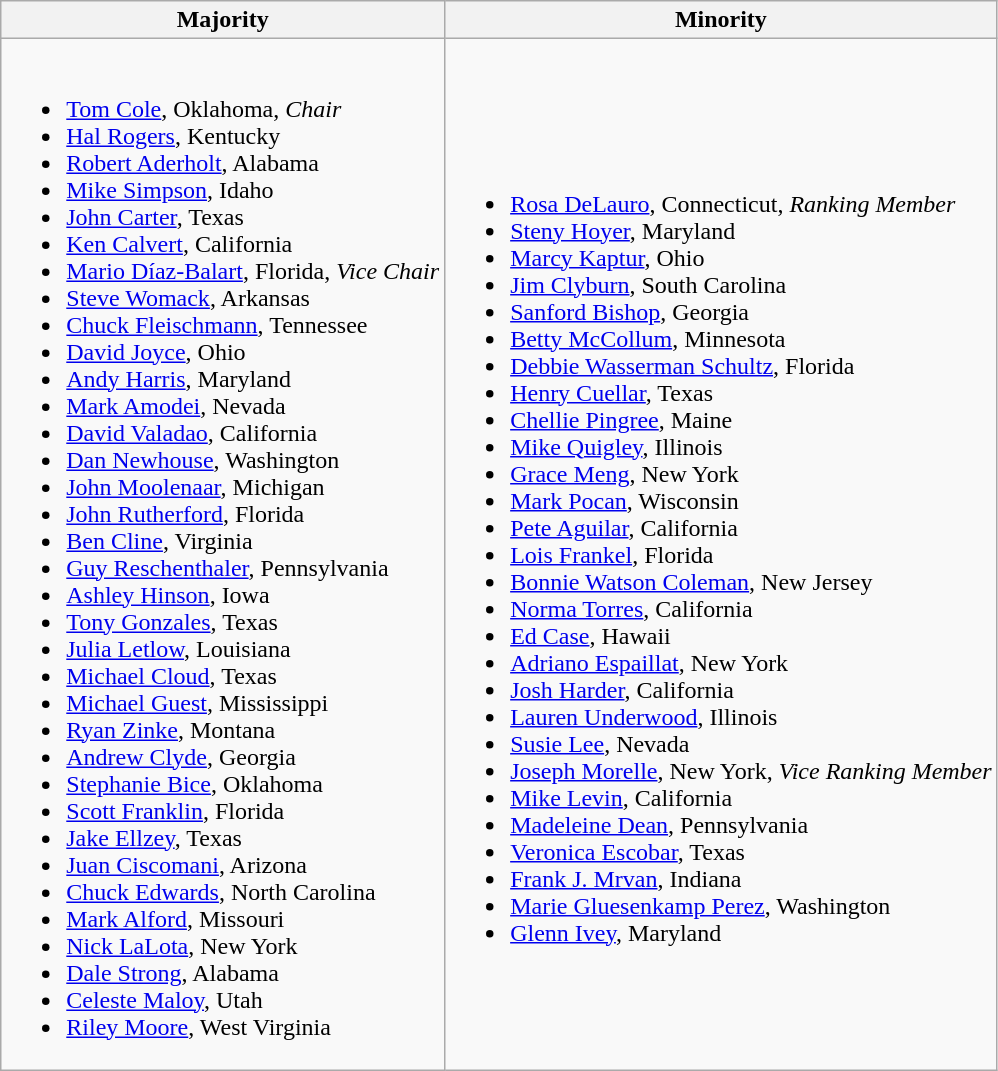<table class=wikitable>
<tr>
<th>Majority</th>
<th>Minority</th>
</tr>
<tr>
<td><br><ul><li><a href='#'>Tom Cole</a>, Oklahoma, <em>Chair</em></li><li><a href='#'>Hal Rogers</a>, Kentucky</li><li><a href='#'>Robert Aderholt</a>, Alabama</li><li><a href='#'>Mike Simpson</a>, Idaho</li><li><a href='#'>John Carter</a>, Texas</li><li><a href='#'>Ken Calvert</a>, California</li><li><a href='#'>Mario Díaz-Balart</a>, Florida, <em>Vice Chair</em></li><li><a href='#'>Steve Womack</a>, Arkansas</li><li><a href='#'>Chuck Fleischmann</a>, Tennessee</li><li><a href='#'>David Joyce</a>, Ohio</li><li><a href='#'>Andy Harris</a>, Maryland</li><li><a href='#'>Mark Amodei</a>, Nevada</li><li><a href='#'>David Valadao</a>, California</li><li><a href='#'>Dan Newhouse</a>, Washington</li><li><a href='#'>John Moolenaar</a>, Michigan</li><li><a href='#'>John Rutherford</a>, Florida</li><li><a href='#'>Ben Cline</a>, Virginia</li><li><a href='#'>Guy Reschenthaler</a>, Pennsylvania</li><li><a href='#'>Ashley Hinson</a>, Iowa</li><li><a href='#'>Tony Gonzales</a>, Texas</li><li><a href='#'>Julia Letlow</a>, Louisiana</li><li><a href='#'>Michael Cloud</a>, Texas</li><li><a href='#'>Michael Guest</a>, Mississippi</li><li><a href='#'>Ryan Zinke</a>, Montana</li><li><a href='#'>Andrew Clyde</a>, Georgia</li><li><a href='#'>Stephanie Bice</a>, Oklahoma</li><li><a href='#'>Scott Franklin</a>, Florida</li><li><a href='#'>Jake Ellzey</a>, Texas</li><li><a href='#'>Juan Ciscomani</a>, Arizona</li><li><a href='#'>Chuck Edwards</a>, North Carolina</li><li><a href='#'>Mark Alford</a>, Missouri</li><li><a href='#'>Nick LaLota</a>, New York</li><li><a href='#'>Dale Strong</a>, Alabama</li><li><a href='#'>Celeste Maloy</a>, Utah</li><li><a href='#'>Riley Moore</a>, West Virginia</li></ul></td>
<td><br><ul><li><a href='#'>Rosa DeLauro</a>, Connecticut, <em>Ranking Member</em></li><li><a href='#'>Steny Hoyer</a>, Maryland</li><li><a href='#'>Marcy Kaptur</a>, Ohio</li><li><a href='#'>Jim Clyburn</a>, South Carolina</li><li><a href='#'>Sanford Bishop</a>, Georgia</li><li><a href='#'>Betty McCollum</a>, Minnesota</li><li><a href='#'>Debbie Wasserman Schultz</a>, Florida</li><li><a href='#'>Henry Cuellar</a>, Texas</li><li><a href='#'>Chellie Pingree</a>, Maine</li><li><a href='#'>Mike Quigley</a>, Illinois</li><li><a href='#'>Grace Meng</a>, New York</li><li><a href='#'>Mark Pocan</a>, Wisconsin</li><li><a href='#'>Pete Aguilar</a>, California</li><li><a href='#'>Lois Frankel</a>, Florida</li><li><a href='#'>Bonnie Watson Coleman</a>, New Jersey</li><li><a href='#'>Norma Torres</a>, California</li><li><a href='#'>Ed Case</a>, Hawaii</li><li><a href='#'>Adriano Espaillat</a>, New York</li><li><a href='#'>Josh Harder</a>, California</li><li><a href='#'>Lauren Underwood</a>, Illinois</li><li><a href='#'>Susie Lee</a>, Nevada</li><li><a href='#'>Joseph Morelle</a>, New York, <em>Vice Ranking Member</em></li><li><a href='#'>Mike Levin</a>, California</li><li><a href='#'>Madeleine Dean</a>, Pennsylvania</li><li><a href='#'>Veronica Escobar</a>, Texas</li><li><a href='#'>Frank J. Mrvan</a>, Indiana</li><li><a href='#'>Marie Gluesenkamp Perez</a>, Washington</li><li><a href='#'>Glenn Ivey</a>, Maryland</li></ul></td>
</tr>
</table>
